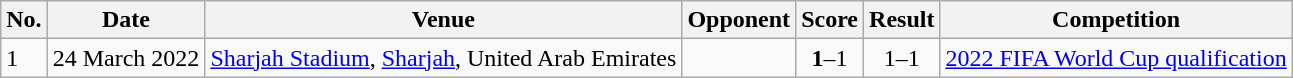<table class="wikitable">
<tr>
<th>No.</th>
<th>Date</th>
<th>Venue</th>
<th>Opponent</th>
<th>Score</th>
<th>Result</th>
<th>Competition</th>
</tr>
<tr>
<td>1</td>
<td>24 March 2022</td>
<td><a href='#'>Sharjah Stadium</a>, <a href='#'>Sharjah</a>, United Arab Emirates</td>
<td></td>
<td align=center><strong>1</strong>–1</td>
<td align=center>1–1</td>
<td><a href='#'>2022 FIFA World Cup qualification</a></td>
</tr>
</table>
